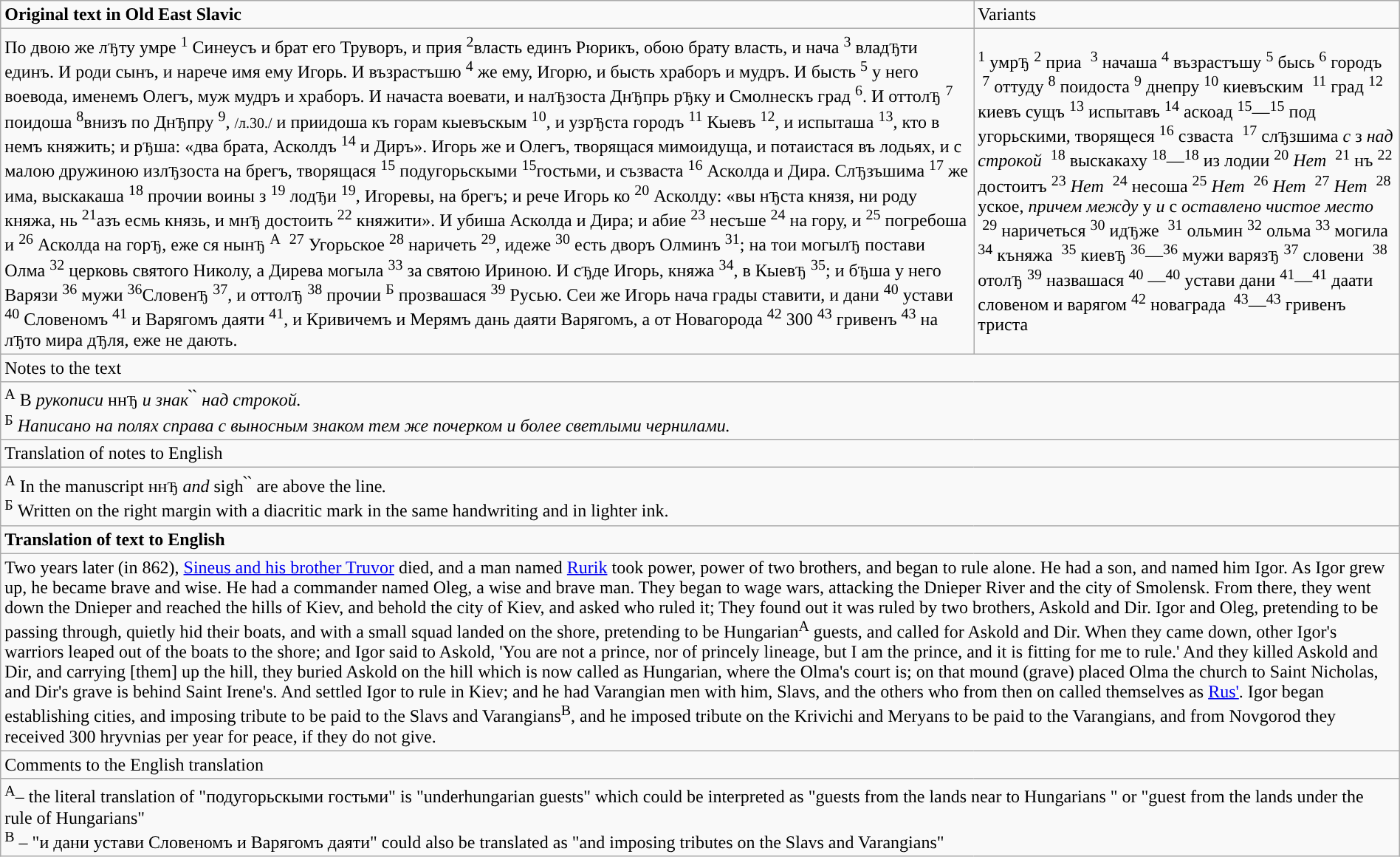<table class="wikitable mw-collapsible mw-collapsed" style="margin-left: auto; margin-right: auto; border: none;">
<tr>
<td><strong>Original text in Old East Slavic</strong></td>
<td>Variants</td>
</tr>
<tr>
<td>По двою же л<small>Ђ</small>ту умре <sup>1</sup> Синеусъ и брат его Труворъ, и прия <sup>2</sup>власть единъ Рюрикъ, обою брату власть, и нача <sup>3</sup> влад<small>Ђ</small>ти единъ. И роди сынъ, и нарече имя ему Игорь. И възрастъшю <sup>4</sup> же ему, Игорю, и бысть храборъ и мудръ. И бысть <sup>5</sup> у него воевода, именемъ Олегъ, муж мудръ и храборъ. И начаста воевати, и нал<small>Ђ</small>зоста Дн<small>Ђ</small>прь р<small>Ђ</small>ку и Смолнескъ град <sup>6</sup>. И оттол<small>Ђ</small> <sup>7</sup> поидоша <sup>8</sup>внизъ по Дн<small>Ђ</small>пру <sup>9</sup>, <small>/л.30./</small> и приидоша къ горам кыевъскым <sup>10</sup>, и узр<small>Ђ</small>ста городъ <sup>11</sup> Кыевъ <sup>12</sup>, и испыташа <sup>13</sup>, кто в немъ княжить; и р<small>Ђ</small>ша: «два брата, Асколдъ <sup>14</sup> и Диръ». Игорь же и Олегъ, творящася мимоидуща, и потаистася въ лодьях, и с малою дружиною изл<small>Ђ</small>зоста на брегъ, творящася <sup>15</sup> подугорьскыми <sup>15</sup>гостьми, и съзваста <sup>16</sup> Асколда и Дира. Сл<small>Ђ</small>зъшима <sup>17</sup> же има, выскакаша <sup>18</sup> прочии воины з <sup>19</sup> лод<small>Ђ</small>и <sup>19</sup>, Игоревы, на брегъ; и рече Игорь ко <sup>20</sup> Асколду: «вы н<small>Ђ</small>ста князя, ни роду княжа, нь <sup>21</sup>азъ есмь князь, и мн<small>Ђ</small> достоить <sup>22</sup> княжити». И убиша Асколда и Дира; и абие <sup>23</sup> несъше <sup>24</sup> на гору, и <sup>25</sup> погребоша и <sup>26</sup> Асколда на гор<small>Ђ</small>, еже ся нын<small>Ђ</small> <sup>А</sup>  <sup>27</sup> Угорьское <sup>28</sup> наричеть <sup>29</sup>, идеже <sup>30</sup> есть дворъ Олминъ <sup>31</sup>; на тои могыл<small>Ђ</small> постави Олма <sup>32</sup> церковь святого Николу, а Дирева могыла <sup>33</sup> за святою Ириною. И с<small>Ђ</small>де Игорь, княжа <sup>34</sup>, в Кыев<small>Ђ</small> <sup>35</sup>; и б<small>Ђ</small>ша у него Варязи <sup>36</sup> мужи <sup>36</sup>Словен<small>Ђ</small> <sup>37</sup>, и оттол<small>Ђ</small> <sup>38</sup> прочии <sup>Б</sup> прозвашася <sup>39</sup> Русью. Сеи же Игорь нача грады ставити, и дани <sup>40</sup> устави <sup>40</sup> Словеномъ <sup>41</sup> и Варягомъ даяти <sup>41</sup>, и Кривичемъ и Мерямъ дань даяти Варягомъ, а от Новагорода <sup>42</sup> 300 <sup>43</sup> гривенъ <sup>43</sup> на л<small>Ђ</small>то мира д<small>Ђ</small>ля, еже не дають.</td>
<td><sup>1</sup> умр<small>Ђ</small> <sup>2</sup> приа  <sup>3</sup> начаша <sup>4</sup> възрастъшу <sup>5</sup> бысь <sup>6</sup> городъ  <sup>7</sup> оттуду <sup>8</sup> поидоста <sup>9</sup> днепру <sup>10</sup> киевъским  <sup>11</sup> град <sup>12</sup> киевъ сущъ <sup>13</sup> испытавъ <sup>14</sup> аскоад <sup>15</sup>—<sup>15</sup> под угорьскими, творящеся <sup>16</sup> сзваста  <sup>17</sup> сл<small>Ђ</small>зшима <em>с</em> з <em>над строкой</em>  <sup>18</sup> выскакаху <sup>18</sup>—<sup>18</sup> из лодии <sup>20</sup> <em>Нет</em>  <sup>21</sup> нъ <sup>22</sup> достоитъ <sup>23</sup> <em>Нет</em>  <sup>24</sup> несоша <sup>25</sup> <em>Нет</em>  <sup>26</sup> <em>Нет</em>  <sup>27</sup> <em>Нет</em>  <sup>28</sup> уское, <em>причем между</em> у <em>и</em> с <em>оставлено чистое место</em>  <sup>29</sup> наричеться <sup>30</sup> ид<small>Ђ</small>же  <sup>31</sup> ольмин <sup>32</sup> ольма <sup>33</sup> могила <sup>34</sup> къняжа  <sup>35</sup> киев<small>Ђ</small> <sup>36</sup>—<sup>36</sup> мужи варяз<small>Ђ</small> <sup>37</sup> словени  <sup>38</sup> отол<small>Ђ</small> <sup>39</sup> назвашася <sup>40</sup> —<sup>40</sup> устави дани <sup>41</sup>—<sup>41</sup> даати словеном и варягом <sup>42</sup> новаграда <sup> 43</sup>—<sup>43</sup> гривенъ триста</td>
</tr>
<tr>
<td colspan="2">Notes to the text</td>
</tr>
<tr>
<td colspan="2"><sup>А</sup> В <em>рукописи</em> нн<small>Ђ</small> <em>и знак</em> ̀ ̀ <em>над строкой.</em><br><sup>Б</sup> <em>Написано на полях справа с выносным знаком тем же почерком и более светлыми чернилами.</em></td>
</tr>
<tr>
<td colspan="2">Translation of notes to English</td>
</tr>
<tr>
<td colspan="2"><sup>А</sup> In the manuscript нн<small>Ђ</small> <em>and</em> sigh ̀ ̀ are above the line<em>.</em><br><sup>Б</sup> Written on the right margin with a diacritic mark in the same handwriting and in lighter ink.</td>
</tr>
<tr>
<td colspan="2"><strong>Translation of text to English</strong></td>
</tr>
<tr>
<td colspan="2">Two years later (in 862), <a href='#'>Sineus and his brother Truvor</a> died, and a man named <a href='#'>Rurik</a> took power, power of two brothers, and began to rule alone. He had a son, and named him Igor. As Igor grew up, he became brave and wise. He had a commander named Oleg, a wise and brave man. They began to wage wars, attacking the Dnieper River and the city of Smolensk. From there, they went down the Dnieper and reached the hills of Kiev, and behold the city of Kiev, and asked who ruled it; They found out it was ruled by two brothers, Askold and Dir. Igor and Oleg, pretending to be passing through, quietly hid their boats, and with a small squad landed on the shore, pretending to be Hungarian<sup>А</sup>  guests, and called for Askold and Dir. When they came down, other Igor's warriors leaped out of the boats to the shore; and Igor said to Askold, 'You are not a prince, nor of princely lineage, but I am the prince, and it is fitting for me to rule.' And they killed Askold and Dir, and carrying [them] up the hill, they buried Askold on the hill which is now called as Hungarian, where the Olma's court is; on that mound (grave) placed Olma the church to Saint Nicholas, and Dir's grave is behind Saint Irene's. And settled Igor to rule in Kiev; and he had Varangian men with him, Slavs, and the others who from then on called themselves as <a href='#'>Rus'</a>. Igor began establishing cities, and imposing tribute to be paid to the Slavs and Varangians<sup>B</sup>, and he imposed tribute on the Krivichi and Meryans to be paid to the Varangians, and from Novgorod they received 300 hryvnias per year for peace, if they do not give.</td>
</tr>
<tr>
<td colspan="2">Comments to the English translation</td>
</tr>
<tr>
<td colspan="2"><sup>А</sup>– the literal translation of "подугорьскыми гостьми" is "underhungarian guests" which could be interpreted as "guests from the lands near to Hungarians " or "guest from the lands under the rule of Hungarians"<br><sup>B</sup> – "и дани устави Словеномъ и Варягомъ даяти" could also be translated as "and imposing tributes on the Slavs and Varangians"</td>
</tr>
</table>
